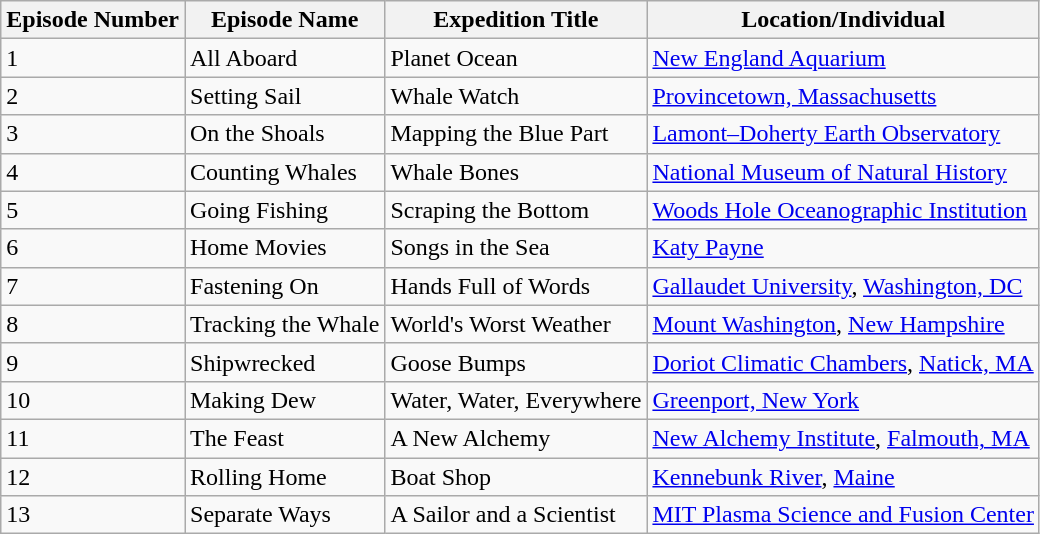<table class="wikitable">
<tr>
<th>Episode Number</th>
<th>Episode Name</th>
<th>Expedition Title</th>
<th>Location/Individual</th>
</tr>
<tr>
<td>1</td>
<td>All Aboard</td>
<td>Planet Ocean</td>
<td><a href='#'>New England Aquarium</a></td>
</tr>
<tr>
<td>2</td>
<td>Setting Sail</td>
<td>Whale Watch</td>
<td><a href='#'>Provincetown, Massachusetts</a></td>
</tr>
<tr>
<td>3</td>
<td>On the Shoals</td>
<td>Mapping the Blue Part</td>
<td><a href='#'>Lamont–Doherty Earth Observatory</a></td>
</tr>
<tr>
<td>4</td>
<td>Counting Whales</td>
<td>Whale Bones</td>
<td><a href='#'>National Museum of Natural History</a></td>
</tr>
<tr>
<td>5</td>
<td>Going Fishing</td>
<td>Scraping the Bottom</td>
<td><a href='#'>Woods Hole Oceanographic Institution</a></td>
</tr>
<tr>
<td>6</td>
<td>Home Movies</td>
<td>Songs in the Sea</td>
<td><a href='#'>Katy Payne</a></td>
</tr>
<tr>
<td>7</td>
<td>Fastening On</td>
<td>Hands Full of Words</td>
<td><a href='#'>Gallaudet University</a>, <a href='#'>Washington, DC</a></td>
</tr>
<tr>
<td>8</td>
<td>Tracking the Whale</td>
<td>World's Worst Weather</td>
<td><a href='#'>Mount Washington</a>, <a href='#'>New Hampshire</a></td>
</tr>
<tr>
<td>9</td>
<td>Shipwrecked</td>
<td>Goose Bumps</td>
<td><a href='#'>Doriot Climatic Chambers</a>, <a href='#'>Natick, MA</a></td>
</tr>
<tr>
<td>10</td>
<td>Making Dew</td>
<td>Water, Water, Everywhere</td>
<td><a href='#'>Greenport, New York</a></td>
</tr>
<tr>
<td>11</td>
<td>The Feast</td>
<td>A New Alchemy</td>
<td><a href='#'>New Alchemy Institute</a>, <a href='#'>Falmouth, MA</a></td>
</tr>
<tr>
<td>12</td>
<td>Rolling Home</td>
<td>Boat Shop</td>
<td><a href='#'>Kennebunk River</a>, <a href='#'>Maine</a></td>
</tr>
<tr>
<td>13</td>
<td>Separate Ways</td>
<td>A Sailor and a Scientist</td>
<td><a href='#'>MIT Plasma Science and Fusion Center</a></td>
</tr>
</table>
